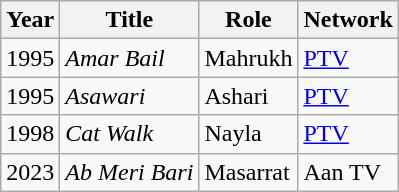<table class="wikitable sortable plainrowheaders">
<tr style="text-align:center;">
<th scope="col">Year</th>
<th scope="col">Title</th>
<th scope="col">Role</th>
<th scope="col">Network</th>
</tr>
<tr>
<td>1995</td>
<td><em>Amar Bail</em></td>
<td>Mahrukh</td>
<td><a href='#'>PTV</a></td>
</tr>
<tr>
<td>1995</td>
<td><em>Asawari</em></td>
<td>Ashari</td>
<td><a href='#'>PTV</a></td>
</tr>
<tr>
<td>1998</td>
<td><em>Cat Walk</em></td>
<td>Nayla</td>
<td><a href='#'>PTV</a></td>
</tr>
<tr>
<td>2023</td>
<td><em>Ab Meri Bari</em></td>
<td>Masarrat</td>
<td>Aan TV</td>
</tr>
</table>
